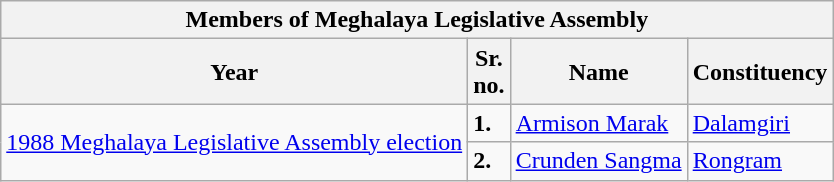<table class="wikitable sortable">
<tr>
<th colspan="4">Members of Meghalaya Legislative Assembly</th>
</tr>
<tr>
<th>Year</th>
<th>Sr.<br>no.</th>
<th>Name</th>
<th>Constituency</th>
</tr>
<tr>
<td rowspan="2"><a href='#'>1988 Meghalaya Legislative Assembly election</a></td>
<td><strong>1.</strong></td>
<td><a href='#'>Armison Marak</a></td>
<td><a href='#'>Dalamgiri</a></td>
</tr>
<tr>
<td><strong>2.</strong></td>
<td><a href='#'>Crunden Sangma</a></td>
<td><a href='#'>Rongram</a></td>
</tr>
</table>
